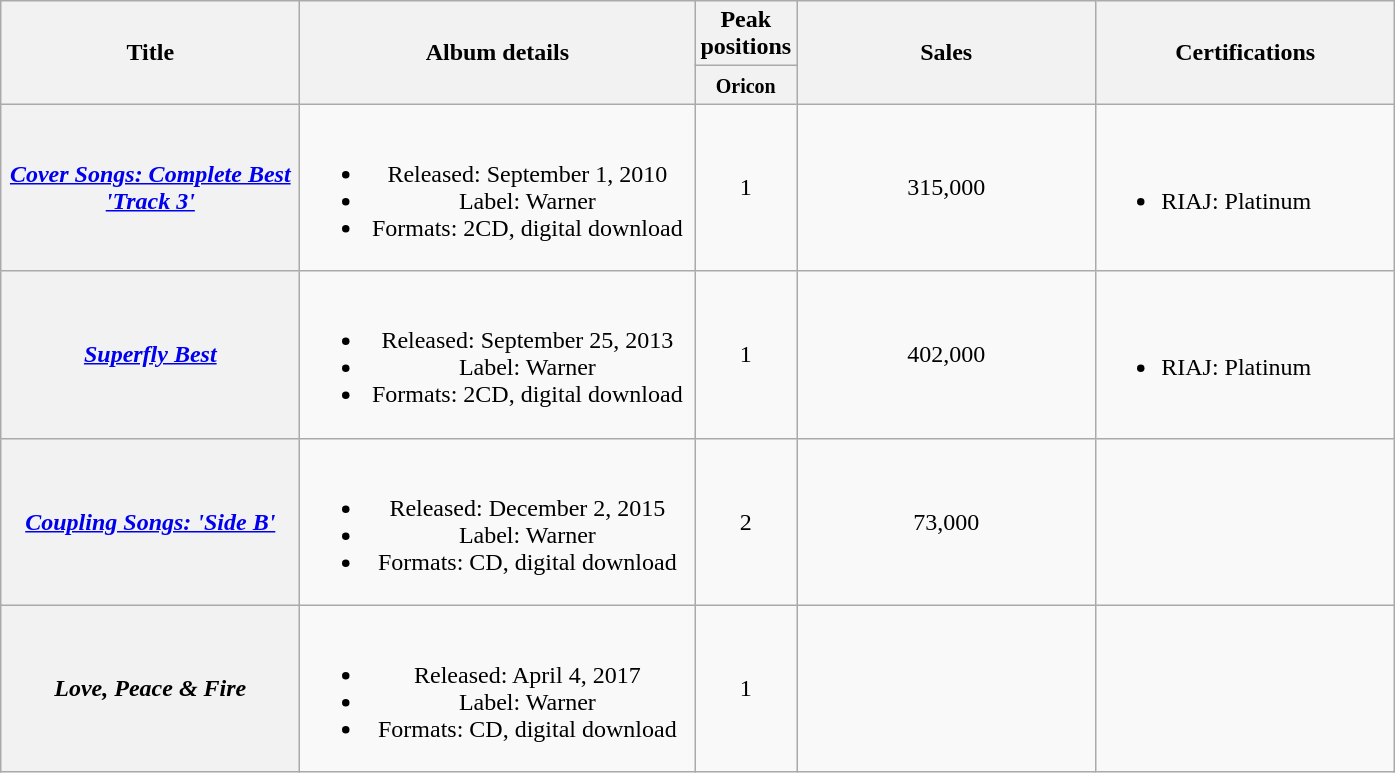<table class="wikitable plainrowheaders" style="text-align:center;">
<tr>
<th style="width:12em;" rowspan="2">Title</th>
<th style="width:16em;" rowspan="2">Album details</th>
<th colspan="1">Peak positions</th>
<th style="width:12em;" rowspan="2">Sales</th>
<th style="width:12em;" rowspan="2">Certifications</th>
</tr>
<tr>
<th style="width:2.5em;"><small>Oricon</small><br></th>
</tr>
<tr>
<th scope="row"><em><a href='#'>Cover Songs: Complete Best 'Track 3'</a></em></th>
<td><br><ul><li>Released: September 1, 2010</li><li>Label: Warner</li><li>Formats: 2CD, digital download</li></ul></td>
<td>1</td>
<td>315,000</td>
<td align="left"><br><ul><li>RIAJ: Platinum</li></ul></td>
</tr>
<tr>
<th scope="row"><em><a href='#'>Superfly Best</a></em></th>
<td><br><ul><li>Released: September 25, 2013</li><li>Label: Warner</li><li>Formats: 2CD, digital download</li></ul></td>
<td>1</td>
<td>402,000</td>
<td align="left"><br><ul><li>RIAJ: Platinum</li></ul></td>
</tr>
<tr>
<th scope="row"><em><a href='#'>Coupling Songs: 'Side B'</a></em></th>
<td><br><ul><li>Released: December 2, 2015</li><li>Label: Warner</li><li>Formats: CD, digital download</li></ul></td>
<td>2</td>
<td>73,000</td>
<td align="left"></td>
</tr>
<tr>
<th scope="row"><em>Love, Peace & Fire</em></th>
<td><br><ul><li>Released: April 4, 2017</li><li>Label: Warner</li><li>Formats: CD, digital download</li></ul></td>
<td>1</td>
<td></td>
<td></td>
</tr>
</table>
